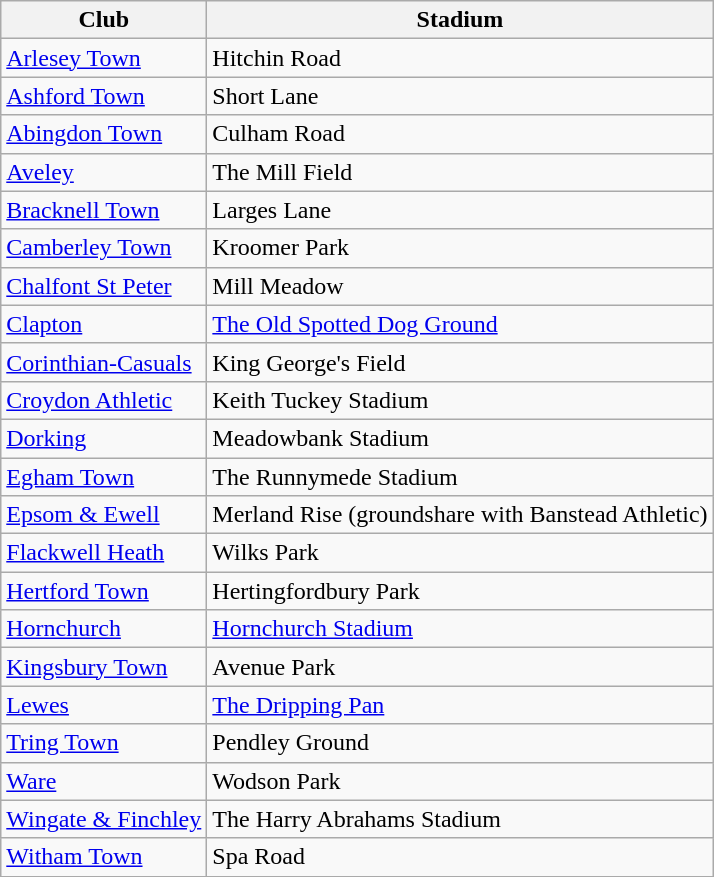<table class="wikitable sortable">
<tr>
<th>Club</th>
<th>Stadium</th>
</tr>
<tr>
<td><a href='#'>Arlesey Town</a></td>
<td>Hitchin Road</td>
</tr>
<tr>
<td><a href='#'>Ashford Town</a></td>
<td>Short Lane</td>
</tr>
<tr>
<td><a href='#'>Abingdon Town</a></td>
<td>Culham Road</td>
</tr>
<tr>
<td><a href='#'>Aveley</a></td>
<td>The Mill Field</td>
</tr>
<tr>
<td><a href='#'>Bracknell Town</a></td>
<td>Larges Lane</td>
</tr>
<tr>
<td><a href='#'>Camberley Town</a></td>
<td>Kroomer Park</td>
</tr>
<tr>
<td><a href='#'>Chalfont St Peter</a></td>
<td>Mill Meadow</td>
</tr>
<tr>
<td><a href='#'>Clapton</a></td>
<td><a href='#'>The Old Spotted Dog Ground</a></td>
</tr>
<tr>
<td><a href='#'>Corinthian-Casuals</a></td>
<td>King George's Field</td>
</tr>
<tr>
<td><a href='#'>Croydon Athletic</a></td>
<td>Keith Tuckey Stadium</td>
</tr>
<tr>
<td><a href='#'>Dorking</a></td>
<td>Meadowbank Stadium</td>
</tr>
<tr>
<td><a href='#'>Egham Town</a></td>
<td>The Runnymede Stadium</td>
</tr>
<tr>
<td><a href='#'>Epsom & Ewell</a></td>
<td>Merland Rise (groundshare with Banstead Athletic)</td>
</tr>
<tr>
<td><a href='#'>Flackwell Heath</a></td>
<td>Wilks Park</td>
</tr>
<tr>
<td><a href='#'>Hertford Town</a></td>
<td>Hertingfordbury Park</td>
</tr>
<tr>
<td><a href='#'>Hornchurch</a></td>
<td><a href='#'>Hornchurch Stadium</a></td>
</tr>
<tr>
<td><a href='#'>Kingsbury Town</a></td>
<td>Avenue Park</td>
</tr>
<tr>
<td><a href='#'>Lewes</a></td>
<td><a href='#'>The Dripping Pan</a></td>
</tr>
<tr>
<td><a href='#'>Tring Town</a></td>
<td>Pendley Ground</td>
</tr>
<tr>
<td><a href='#'>Ware</a></td>
<td>Wodson Park</td>
</tr>
<tr>
<td><a href='#'>Wingate & Finchley</a></td>
<td>The Harry Abrahams Stadium</td>
</tr>
<tr>
<td><a href='#'>Witham Town</a></td>
<td>Spa Road</td>
</tr>
<tr>
</tr>
</table>
